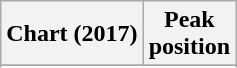<table class="wikitable plainrowheaders" style="text-align:center">
<tr>
<th scope="col">Chart (2017)</th>
<th scope="col">Peak<br>position</th>
</tr>
<tr>
</tr>
<tr>
</tr>
</table>
